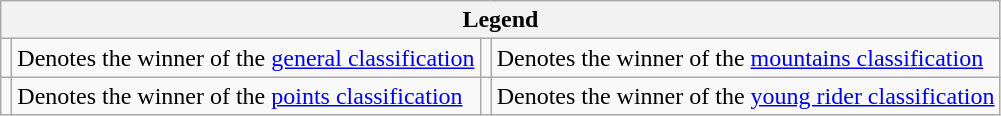<table class="wikitable">
<tr>
<th colspan="4">Legend</th>
</tr>
<tr>
<td></td>
<td>Denotes the winner of the <a href='#'>general classification</a></td>
<td></td>
<td>Denotes the winner of the <a href='#'>mountains classification</a></td>
</tr>
<tr>
<td></td>
<td>Denotes the winner of the <a href='#'>points classification</a></td>
<td></td>
<td>Denotes the winner of the <a href='#'>young rider classification</a></td>
</tr>
</table>
